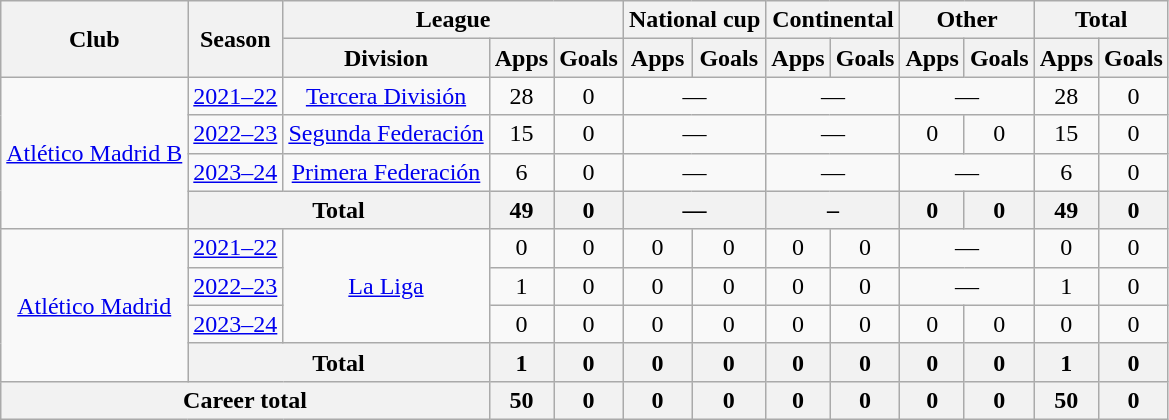<table class="wikitable" style="text-align:center">
<tr>
<th rowspan="2">Club</th>
<th rowspan="2">Season</th>
<th colspan="3">League</th>
<th colspan="2">National cup</th>
<th colspan="2">Continental</th>
<th colspan="2">Other</th>
<th colspan="2">Total</th>
</tr>
<tr>
<th>Division</th>
<th>Apps</th>
<th>Goals</th>
<th>Apps</th>
<th>Goals</th>
<th>Apps</th>
<th>Goals</th>
<th>Apps</th>
<th>Goals</th>
<th>Apps</th>
<th>Goals</th>
</tr>
<tr>
<td rowspan="4"><a href='#'>Atlético Madrid B</a></td>
<td><a href='#'>2021–22</a></td>
<td><a href='#'>Tercera División</a></td>
<td>28</td>
<td>0</td>
<td colspan="2">—</td>
<td colspan="2">—</td>
<td colspan="2">—</td>
<td>28</td>
<td>0</td>
</tr>
<tr>
<td><a href='#'>2022–23</a></td>
<td><a href='#'>Segunda Federación</a></td>
<td>15</td>
<td>0</td>
<td colspan="2">—</td>
<td colspan="2">—</td>
<td>0</td>
<td>0</td>
<td>15</td>
<td>0</td>
</tr>
<tr>
<td><a href='#'>2023–24</a></td>
<td><a href='#'>Primera Federación</a></td>
<td>6</td>
<td>0</td>
<td colspan="2">—</td>
<td colspan="2">—</td>
<td colspan="2">—</td>
<td>6</td>
<td>0</td>
</tr>
<tr>
<th colspan="2">Total</th>
<th>49</th>
<th>0</th>
<th colspan="2">—</th>
<th colspan="2">–</th>
<th>0</th>
<th>0</th>
<th>49</th>
<th>0</th>
</tr>
<tr>
<td rowspan="4"><a href='#'>Atlético Madrid</a></td>
<td><a href='#'>2021–22</a></td>
<td rowspan="3"><a href='#'>La Liga</a></td>
<td>0</td>
<td>0</td>
<td>0</td>
<td>0</td>
<td>0</td>
<td>0</td>
<td colspan="2">—</td>
<td>0</td>
<td>0</td>
</tr>
<tr>
<td><a href='#'>2022–23</a></td>
<td>1</td>
<td>0</td>
<td>0</td>
<td>0</td>
<td>0</td>
<td>0</td>
<td colspan="2">—</td>
<td>1</td>
<td>0</td>
</tr>
<tr>
<td><a href='#'>2023–24</a></td>
<td>0</td>
<td>0</td>
<td>0</td>
<td>0</td>
<td>0</td>
<td>0</td>
<td>0</td>
<td>0</td>
<td>0</td>
<td>0</td>
</tr>
<tr>
<th colspan="2">Total</th>
<th>1</th>
<th>0</th>
<th>0</th>
<th>0</th>
<th>0</th>
<th>0</th>
<th>0</th>
<th>0</th>
<th>1</th>
<th>0</th>
</tr>
<tr>
<th colspan="3">Career total</th>
<th>50</th>
<th>0</th>
<th>0</th>
<th>0</th>
<th>0</th>
<th>0</th>
<th>0</th>
<th>0</th>
<th>50</th>
<th>0</th>
</tr>
</table>
